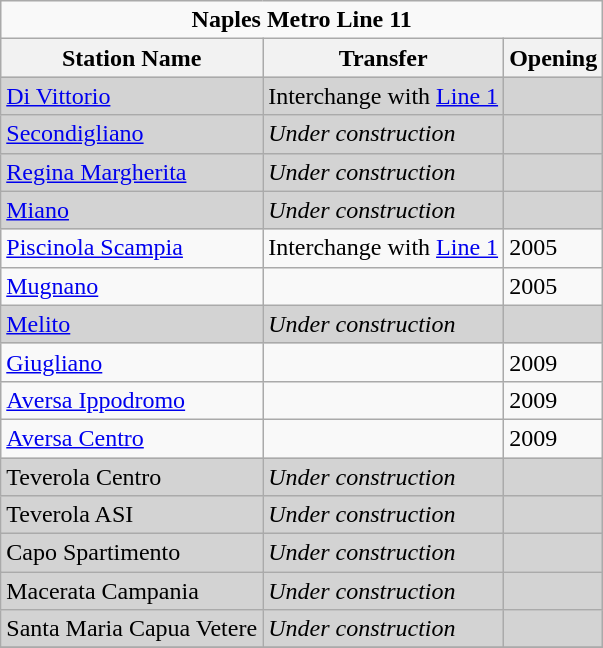<table class="wikitable">
<tr>
<td colspan="3" align="center"><strong>Naples Metro Line 11</strong></td>
</tr>
<tr>
<th>Station Name</th>
<th>Transfer</th>
<th>Opening</th>
</tr>
<tr style="background:#D3D3D3;">
<td><a href='#'>Di Vittorio</a></td>
<td>Interchange with <a href='#'>Line 1</a></td>
<td></td>
</tr>
<tr style="background:#D3D3D3;">
<td><a href='#'>Secondigliano</a></td>
<td><em>Under construction</em></td>
<td></td>
</tr>
<tr style="background:#D3D3D3;">
<td><a href='#'>Regina Margherita</a></td>
<td><em>Under construction</em></td>
<td></td>
</tr>
<tr style="background:#D3D3D3;">
<td><a href='#'>Miano</a></td>
<td><em>Under construction</em></td>
<td></td>
</tr>
<tr>
<td><a href='#'>Piscinola Scampia</a></td>
<td>Interchange with <a href='#'>Line 1</a></td>
<td>2005</td>
</tr>
<tr>
<td><a href='#'>Mugnano</a></td>
<td></td>
<td>2005</td>
</tr>
<tr style="background:#D3D3D3;">
<td><a href='#'>Melito</a></td>
<td><em>Under construction</em></td>
<td></td>
</tr>
<tr>
<td><a href='#'>Giugliano</a></td>
<td></td>
<td>2009</td>
</tr>
<tr>
<td><a href='#'>Aversa Ippodromo</a></td>
<td></td>
<td>2009</td>
</tr>
<tr>
<td><a href='#'>Aversa Centro</a></td>
<td></td>
<td>2009</td>
</tr>
<tr style="background:#D3D3D3;">
<td>Teverola Centro</td>
<td><em>Under construction</em></td>
<td></td>
</tr>
<tr style="background:#D3D3D3;">
<td>Teverola ASI</td>
<td><em>Under construction</em></td>
<td></td>
</tr>
<tr style="background:#D3D3D3;">
<td>Capo Spartimento</td>
<td><em>Under construction</em></td>
<td></td>
</tr>
<tr style="background:#D3D3D3;">
<td>Macerata Campania</td>
<td><em>Under construction</em></td>
<td></td>
</tr>
<tr style="background:#D3D3D3;">
<td>Santa Maria Capua Vetere</td>
<td><em>Under construction</em></td>
<td></td>
</tr>
<tr>
</tr>
</table>
